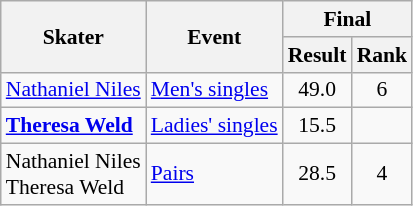<table class=wikitable style="font-size:90%">
<tr>
<th rowspan=2>Skater</th>
<th rowspan=2>Event</th>
<th colspan=2>Final</th>
</tr>
<tr>
<th>Result</th>
<th>Rank</th>
</tr>
<tr>
<td><a href='#'>Nathaniel Niles</a></td>
<td><a href='#'>Men's singles</a></td>
<td align=center>49.0</td>
<td align=center>6</td>
</tr>
<tr>
<td><strong><a href='#'>Theresa Weld</a></strong></td>
<td><a href='#'>Ladies' singles</a></td>
<td align=center>15.5</td>
<td align=center></td>
</tr>
<tr>
<td>Nathaniel Niles<br>Theresa Weld</td>
<td><a href='#'>Pairs</a></td>
<td align=center>28.5</td>
<td align=center>4</td>
</tr>
</table>
